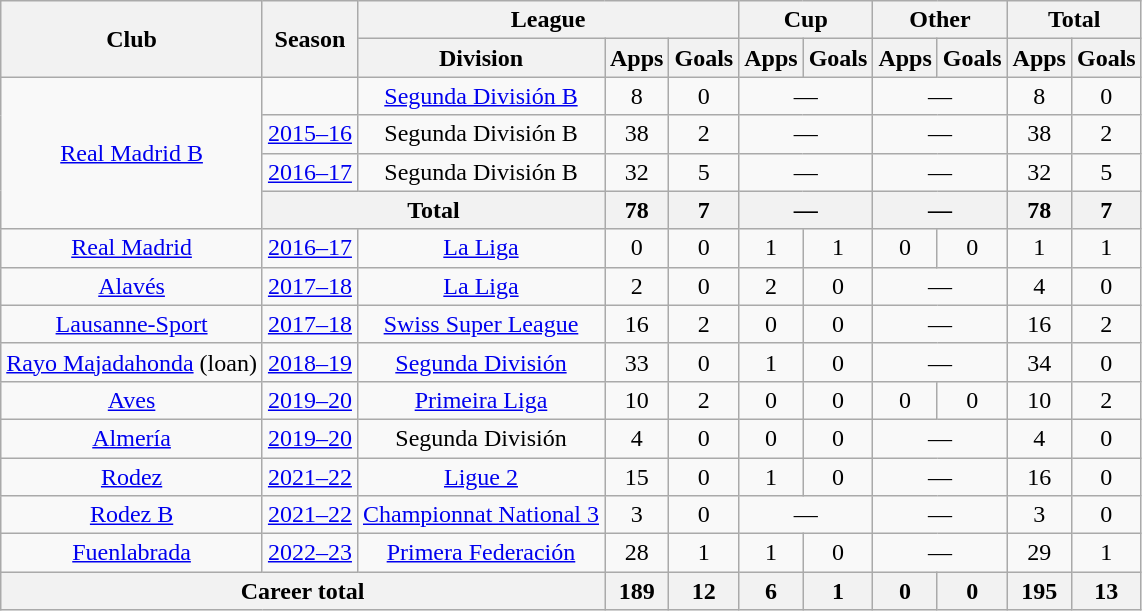<table class="wikitable" style="text-align: center">
<tr>
<th rowspan="2">Club</th>
<th rowspan="2">Season</th>
<th colspan="3">League</th>
<th colspan="2">Cup</th>
<th colspan="2">Other</th>
<th colspan="2">Total</th>
</tr>
<tr>
<th>Division</th>
<th>Apps</th>
<th>Goals</th>
<th>Apps</th>
<th>Goals</th>
<th>Apps</th>
<th>Goals</th>
<th>Apps</th>
<th>Goals</th>
</tr>
<tr>
<td rowspan="4"><a href='#'>Real Madrid B</a></td>
<td></td>
<td><a href='#'>Segunda División B</a></td>
<td>8</td>
<td>0</td>
<td colspan=2>—</td>
<td colspan="2">—</td>
<td>8</td>
<td>0</td>
</tr>
<tr>
<td><a href='#'>2015–16</a></td>
<td>Segunda División B</td>
<td>38</td>
<td>2</td>
<td colspan=2>—</td>
<td colspan="2">—</td>
<td>38</td>
<td>2</td>
</tr>
<tr>
<td><a href='#'>2016–17</a></td>
<td>Segunda División B</td>
<td>32</td>
<td>5</td>
<td colspan=2>—</td>
<td colspan="2">—</td>
<td>32</td>
<td>5</td>
</tr>
<tr>
<th colspan="2">Total</th>
<th>78</th>
<th>7</th>
<th colspan=2>—</th>
<th colspan="2">—</th>
<th>78</th>
<th>7</th>
</tr>
<tr>
<td><a href='#'>Real Madrid</a></td>
<td><a href='#'>2016–17</a></td>
<td><a href='#'>La Liga</a></td>
<td>0</td>
<td>0</td>
<td>1</td>
<td>1</td>
<td>0</td>
<td>0</td>
<td>1</td>
<td>1</td>
</tr>
<tr>
<td><a href='#'>Alavés</a></td>
<td><a href='#'>2017–18</a></td>
<td><a href='#'>La Liga</a></td>
<td>2</td>
<td>0</td>
<td>2</td>
<td>0</td>
<td colspan="2">—</td>
<td>4</td>
<td>0</td>
</tr>
<tr>
<td><a href='#'>Lausanne-Sport</a></td>
<td><a href='#'>2017–18</a></td>
<td><a href='#'>Swiss Super League</a></td>
<td>16</td>
<td>2</td>
<td>0</td>
<td>0</td>
<td colspan="2">—</td>
<td>16</td>
<td>2</td>
</tr>
<tr>
<td><a href='#'>Rayo Majadahonda</a> (loan)</td>
<td><a href='#'>2018–19</a></td>
<td><a href='#'>Segunda División</a></td>
<td>33</td>
<td>0</td>
<td>1</td>
<td>0</td>
<td colspan="2">—</td>
<td>34</td>
<td>0</td>
</tr>
<tr>
<td><a href='#'>Aves</a></td>
<td><a href='#'>2019–20</a></td>
<td><a href='#'>Primeira Liga</a></td>
<td>10</td>
<td>2</td>
<td>0</td>
<td>0</td>
<td>0</td>
<td>0</td>
<td>10</td>
<td>2</td>
</tr>
<tr>
<td><a href='#'>Almería</a></td>
<td><a href='#'>2019–20</a></td>
<td>Segunda División</td>
<td>4</td>
<td>0</td>
<td>0</td>
<td>0</td>
<td colspan="2">—</td>
<td>4</td>
<td>0</td>
</tr>
<tr>
<td><a href='#'>Rodez</a></td>
<td><a href='#'>2021–22</a></td>
<td><a href='#'>Ligue 2</a></td>
<td>15</td>
<td>0</td>
<td>1</td>
<td>0</td>
<td colspan="2">—</td>
<td>16</td>
<td>0</td>
</tr>
<tr>
<td><a href='#'>Rodez B</a></td>
<td><a href='#'>2021–22</a></td>
<td><a href='#'>Championnat National 3</a></td>
<td>3</td>
<td>0</td>
<td colspan="2">—</td>
<td colspan="2">—</td>
<td>3</td>
<td>0</td>
</tr>
<tr>
<td><a href='#'>Fuenlabrada</a></td>
<td><a href='#'>2022–23</a></td>
<td><a href='#'>Primera Federación</a></td>
<td>28</td>
<td>1</td>
<td>1</td>
<td>0</td>
<td colspan="2">—</td>
<td>29</td>
<td>1</td>
</tr>
<tr>
<th colspan="3">Career total</th>
<th>189</th>
<th>12</th>
<th>6</th>
<th>1</th>
<th>0</th>
<th>0</th>
<th>195</th>
<th>13</th>
</tr>
</table>
